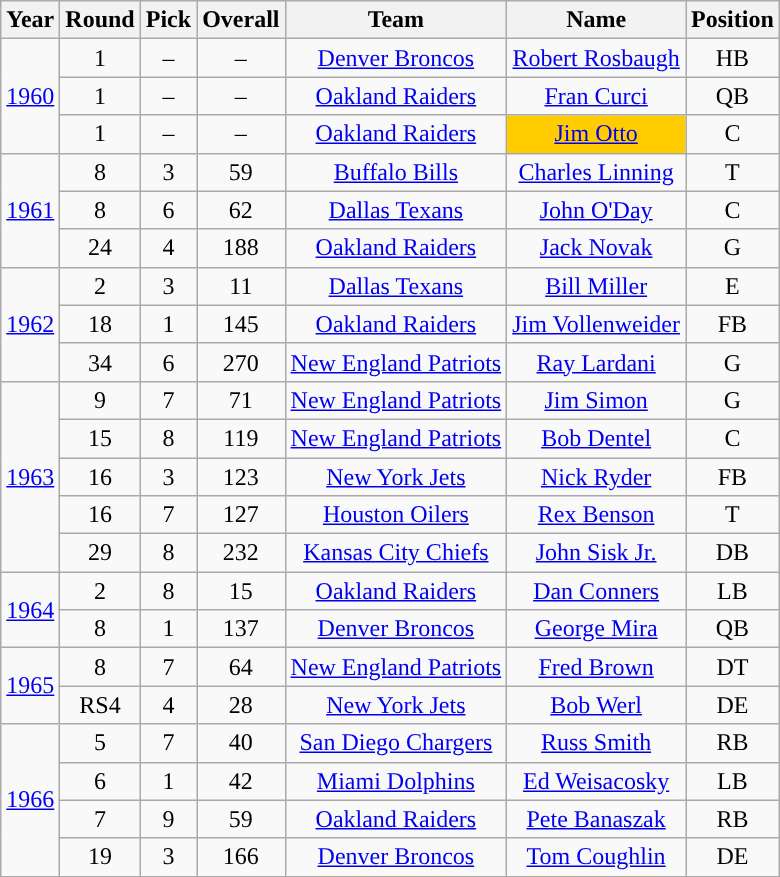<table class="wikitable sortable" style="text-align:center">
<tr>
<th>Year</th>
<th>Round</th>
<th>Pick</th>
<th>Overall</th>
<th>Team</th>
<th>Name</th>
<th>Position</th>
</tr>
<tr>
<td rowspan="3"><a href='#'>1960</a></td>
<td>1</td>
<td>–</td>
<td>–</td>
<td><a href='#'>Denver Broncos</a></td>
<td><a href='#'>Robert Rosbaugh</a></td>
<td>HB</td>
</tr>
<tr>
<td>1</td>
<td>–</td>
<td>–</td>
<td><a href='#'>Oakland Raiders</a></td>
<td><a href='#'>Fran Curci</a></td>
<td>QB</td>
</tr>
<tr>
<td>1</td>
<td>–</td>
<td>–</td>
<td><a href='#'>Oakland Raiders</a></td>
<td style="background-color:#FFCC00"><a href='#'>Jim Otto</a></td>
<td>C</td>
</tr>
<tr>
<td rowspan="3"><a href='#'>1961</a></td>
<td>8</td>
<td>3</td>
<td>59</td>
<td><a href='#'>Buffalo Bills</a></td>
<td><a href='#'>Charles Linning</a></td>
<td>T</td>
</tr>
<tr>
<td>8</td>
<td>6</td>
<td>62</td>
<td><a href='#'>Dallas Texans</a></td>
<td><a href='#'>John O'Day</a></td>
<td>C</td>
</tr>
<tr>
<td>24</td>
<td>4</td>
<td>188</td>
<td><a href='#'>Oakland Raiders</a></td>
<td><a href='#'>Jack Novak</a></td>
<td>G</td>
</tr>
<tr>
<td rowspan="3"><a href='#'>1962</a></td>
<td>2</td>
<td>3</td>
<td>11</td>
<td><a href='#'>Dallas Texans</a></td>
<td><a href='#'>Bill Miller</a></td>
<td>E</td>
</tr>
<tr>
<td>18</td>
<td>1</td>
<td>145</td>
<td><a href='#'>Oakland Raiders</a></td>
<td><a href='#'>Jim Vollenweider</a></td>
<td>FB</td>
</tr>
<tr>
<td>34</td>
<td>6</td>
<td>270</td>
<td><a href='#'>New England Patriots</a></td>
<td><a href='#'>Ray Lardani</a></td>
<td>G</td>
</tr>
<tr>
<td rowspan="5"><a href='#'>1963</a></td>
<td>9</td>
<td>7</td>
<td>71</td>
<td><a href='#'>New England Patriots</a></td>
<td><a href='#'>Jim Simon</a></td>
<td>G</td>
</tr>
<tr>
<td>15</td>
<td>8</td>
<td>119</td>
<td><a href='#'>New England Patriots</a></td>
<td><a href='#'>Bob Dentel</a></td>
<td>C</td>
</tr>
<tr>
<td>16</td>
<td>3</td>
<td>123</td>
<td><a href='#'>New York Jets</a></td>
<td><a href='#'>Nick Ryder</a></td>
<td>FB</td>
</tr>
<tr>
<td>16</td>
<td>7</td>
<td>127</td>
<td><a href='#'>Houston Oilers</a></td>
<td><a href='#'>Rex Benson</a></td>
<td>T</td>
</tr>
<tr>
<td>29</td>
<td>8</td>
<td>232</td>
<td><a href='#'>Kansas City Chiefs</a></td>
<td><a href='#'>John Sisk Jr.</a></td>
<td>DB</td>
</tr>
<tr>
<td rowspan="2"><a href='#'>1964</a></td>
<td>2</td>
<td>8</td>
<td>15</td>
<td><a href='#'>Oakland Raiders</a></td>
<td><a href='#'>Dan Conners</a></td>
<td>LB</td>
</tr>
<tr>
<td>8</td>
<td>1</td>
<td>137</td>
<td><a href='#'>Denver Broncos</a></td>
<td><a href='#'>George Mira</a></td>
<td>QB</td>
</tr>
<tr>
<td rowspan="2"><a href='#'>1965</a></td>
<td>8</td>
<td>7</td>
<td>64</td>
<td><a href='#'>New England Patriots</a></td>
<td><a href='#'>Fred Brown</a></td>
<td>DT</td>
</tr>
<tr>
<td>RS4</td>
<td>4</td>
<td>28</td>
<td><a href='#'>New York Jets</a></td>
<td><a href='#'>Bob Werl</a></td>
<td>DE</td>
</tr>
<tr>
<td rowspan="4"><a href='#'>1966</a></td>
<td>5</td>
<td>7</td>
<td>40</td>
<td><a href='#'>San Diego Chargers</a></td>
<td><a href='#'>Russ Smith</a></td>
<td>RB</td>
</tr>
<tr>
<td>6</td>
<td>1</td>
<td>42</td>
<td><a href='#'>Miami Dolphins</a></td>
<td><a href='#'>Ed Weisacosky</a></td>
<td>LB</td>
</tr>
<tr>
<td>7</td>
<td>9</td>
<td>59</td>
<td><a href='#'>Oakland Raiders</a></td>
<td><a href='#'>Pete Banaszak</a></td>
<td>RB</td>
</tr>
<tr>
<td>19</td>
<td>3</td>
<td>166</td>
<td><a href='#'>Denver Broncos</a></td>
<td><a href='#'>Tom Coughlin</a></td>
<td>DE</td>
</tr>
</table>
